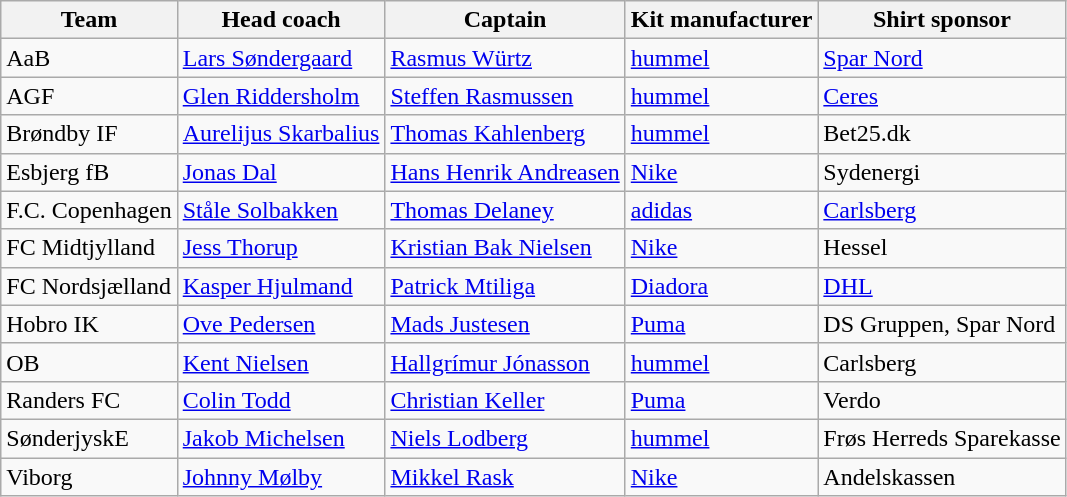<table class="wikitable sortable" style="text-align: left;">
<tr>
<th>Team</th>
<th>Head coach</th>
<th>Captain</th>
<th>Kit manufacturer</th>
<th>Shirt sponsor</th>
</tr>
<tr>
<td>AaB</td>
<td> <a href='#'>Lars Søndergaard</a></td>
<td> <a href='#'>Rasmus Würtz</a></td>
<td><a href='#'>hummel</a></td>
<td><a href='#'>Spar Nord</a></td>
</tr>
<tr>
<td>AGF</td>
<td> <a href='#'>Glen Riddersholm</a></td>
<td> <a href='#'>Steffen Rasmussen</a></td>
<td><a href='#'>hummel</a></td>
<td><a href='#'>Ceres</a></td>
</tr>
<tr>
<td>Brøndby IF</td>
<td> <a href='#'>Aurelijus Skarbalius</a></td>
<td> <a href='#'>Thomas Kahlenberg</a></td>
<td><a href='#'>hummel</a></td>
<td>Bet25.dk</td>
</tr>
<tr>
<td>Esbjerg fB</td>
<td> <a href='#'>Jonas Dal</a></td>
<td> <a href='#'>Hans Henrik Andreasen</a></td>
<td><a href='#'>Nike</a></td>
<td>Sydenergi</td>
</tr>
<tr>
<td>F.C. Copenhagen</td>
<td> <a href='#'>Ståle Solbakken</a></td>
<td> <a href='#'>Thomas Delaney</a></td>
<td><a href='#'>adidas</a></td>
<td><a href='#'>Carlsberg</a></td>
</tr>
<tr>
<td>FC Midtjylland</td>
<td> <a href='#'>Jess Thorup</a></td>
<td> <a href='#'>Kristian Bak Nielsen</a></td>
<td><a href='#'>Nike</a></td>
<td>Hessel</td>
</tr>
<tr>
<td>FC Nordsjælland</td>
<td> <a href='#'>Kasper Hjulmand</a></td>
<td> <a href='#'>Patrick Mtiliga</a></td>
<td><a href='#'>Diadora</a></td>
<td><a href='#'>DHL</a></td>
</tr>
<tr>
<td>Hobro IK</td>
<td> <a href='#'>Ove Pedersen</a></td>
<td> <a href='#'>Mads Justesen</a></td>
<td><a href='#'>Puma</a></td>
<td>DS Gruppen, Spar Nord</td>
</tr>
<tr>
<td>OB</td>
<td> <a href='#'>Kent Nielsen</a></td>
<td> <a href='#'>Hallgrímur Jónasson</a></td>
<td><a href='#'>hummel</a></td>
<td>Carlsberg</td>
</tr>
<tr>
<td>Randers FC</td>
<td> <a href='#'>Colin Todd</a></td>
<td> <a href='#'>Christian Keller</a></td>
<td><a href='#'>Puma</a></td>
<td>Verdo</td>
</tr>
<tr>
<td>SønderjyskE</td>
<td> <a href='#'>Jakob Michelsen</a></td>
<td> <a href='#'>Niels Lodberg</a></td>
<td><a href='#'>hummel</a></td>
<td>Frøs Herreds Sparekasse</td>
</tr>
<tr>
<td>Viborg</td>
<td> <a href='#'>Johnny Mølby</a></td>
<td> <a href='#'>Mikkel Rask</a></td>
<td><a href='#'>Nike</a></td>
<td>Andelskassen</td>
</tr>
</table>
